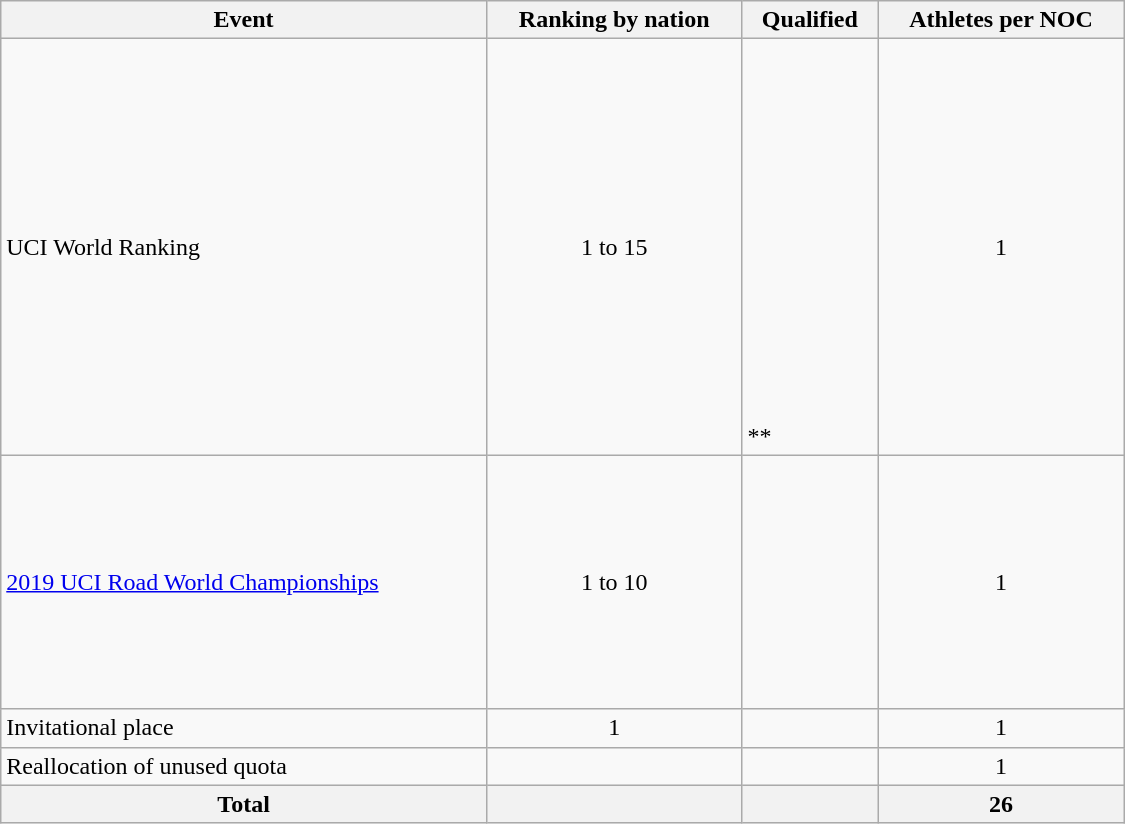<table class="wikitable"  style="width:750px; text-align:center;">
<tr>
<th>Event</th>
<th>Ranking by nation</th>
<th>Qualified</th>
<th>Athletes per NOC</th>
</tr>
<tr>
<td align=left>UCI World Ranking</td>
<td>1 to 15</td>
<td align="left"><br><br><br><br><br><br><br><br><br><br> <br><br><br><br>**</td>
<td>1</td>
</tr>
<tr>
<td align=left><a href='#'>2019 UCI Road World Championships</a></td>
<td>1 to 10</td>
<td align="left"><br><br><br><br><br><br><br><br><s></s><br></td>
<td>1</td>
</tr>
<tr>
<td align=left>Invitational place</td>
<td>1</td>
<td align="left"></td>
<td>1</td>
</tr>
<tr>
<td align=left>Reallocation of unused quota</td>
<td></td>
<td align="left"></td>
<td>1</td>
</tr>
<tr>
<th>Total</th>
<th></th>
<th></th>
<th>26</th>
</tr>
</table>
